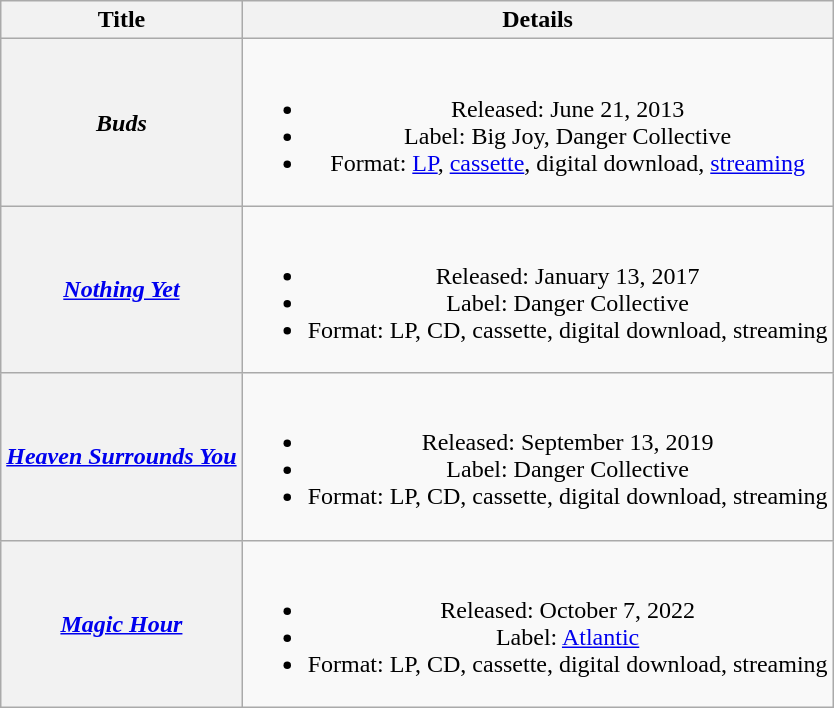<table class="wikitable plainrowheaders" style="text-align:center;">
<tr>
<th scope="col">Title</th>
<th scope="col">Details</th>
</tr>
<tr>
<th scope="row"><em>Buds</em></th>
<td><br><ul><li>Released: June 21, 2013</li><li>Label: Big Joy, Danger Collective</li><li>Format: <a href='#'>LP</a>, <a href='#'>cassette</a>, digital download, <a href='#'>streaming</a></li></ul></td>
</tr>
<tr>
<th scope="row"><em><a href='#'>Nothing Yet</a></em></th>
<td><br><ul><li>Released: January 13, 2017</li><li>Label: Danger Collective</li><li>Format: LP, CD, cassette, digital download, streaming</li></ul></td>
</tr>
<tr>
<th scope="row"><em><a href='#'>Heaven Surrounds You</a></em></th>
<td><br><ul><li>Released: September 13, 2019</li><li>Label: Danger Collective</li><li>Format: LP, CD, cassette, digital download, streaming</li></ul></td>
</tr>
<tr>
<th scope="row"><em><a href='#'>Magic Hour</a></em></th>
<td><br><ul><li>Released: October 7, 2022</li><li>Label: <a href='#'>Atlantic</a></li><li>Format: LP, CD, cassette, digital download, streaming</li></ul></td>
</tr>
</table>
